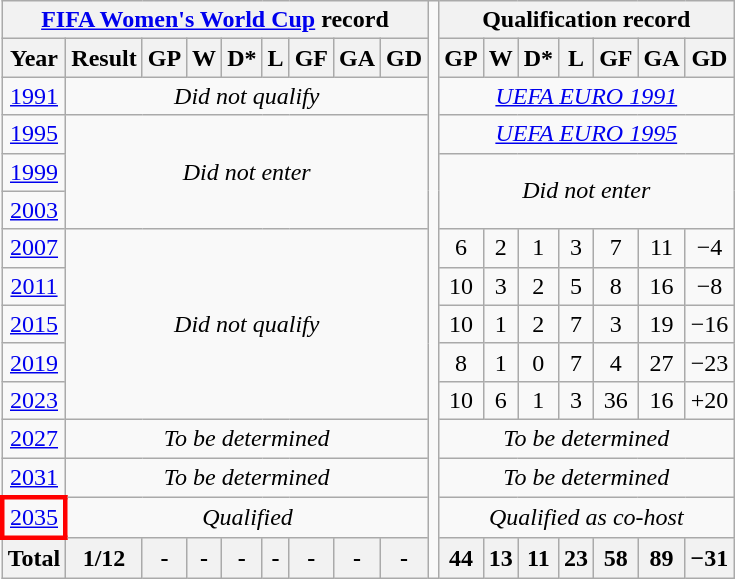<table class="wikitable" style="text-align: center;">
<tr>
<th colspan=9><a href='#'>FIFA Women's World Cup</a> record</th>
<td rowspan=15></td>
<th colspan=9>Qualification record</th>
</tr>
<tr>
<th>Year</th>
<th>Result</th>
<th>GP</th>
<th>W</th>
<th>D*</th>
<th>L</th>
<th>GF</th>
<th>GA</th>
<th>GD</th>
<th>GP</th>
<th>W</th>
<th>D*</th>
<th>L</th>
<th>GF</th>
<th>GA</th>
<th>GD</th>
</tr>
<tr>
<td> <a href='#'>1991</a></td>
<td colspan=8><em>Did not qualify</em></td>
<td colspan=7><a href='#'><em>UEFA EURO 1991</em></a></td>
</tr>
<tr>
<td> <a href='#'>1995</a></td>
<td colspan=8 rowspan=3><em>Did not enter</em></td>
<td colspan=7><a href='#'><em>UEFA EURO 1995</em></a></td>
</tr>
<tr>
<td> <a href='#'>1999</a></td>
<td colspan=7 rowspan=2><em>Did not enter</em></td>
</tr>
<tr>
<td> <a href='#'>2003</a></td>
</tr>
<tr>
<td> <a href='#'>2007</a></td>
<td colspan=8 rowspan=5><em>Did not qualify</em></td>
<td>6</td>
<td>2</td>
<td>1</td>
<td>3</td>
<td>7</td>
<td>11</td>
<td>−4</td>
</tr>
<tr>
<td> <a href='#'>2011</a></td>
<td>10</td>
<td>3</td>
<td>2</td>
<td>5</td>
<td>8</td>
<td>16</td>
<td>−8</td>
</tr>
<tr>
<td> <a href='#'>2015</a></td>
<td>10</td>
<td>1</td>
<td>2</td>
<td>7</td>
<td>3</td>
<td>19</td>
<td>−16</td>
</tr>
<tr>
<td> <a href='#'>2019</a></td>
<td>8</td>
<td>1</td>
<td>0</td>
<td>7</td>
<td>4</td>
<td>27</td>
<td>−23</td>
</tr>
<tr>
<td> <a href='#'>2023</a></td>
<td>10</td>
<td>6</td>
<td>1</td>
<td>3</td>
<td>36</td>
<td>16</td>
<td>+20</td>
</tr>
<tr>
<td> <a href='#'>2027</a></td>
<td colspan=8><em>To be determined</em></td>
<td colspan=7><em>To be determined</em></td>
</tr>
<tr>
<td> <a href='#'>2031</a></td>
<td colspan=8><em>To be determined</em></td>
<td colspan=7><em>To be determined</em></td>
</tr>
<tr>
<td style="border: 3px solid red"> <a href='#'>2035</a></td>
<td colspan=8><em>Qualified</em></td>
<td colspan=7><em>Qualified as co-host</em></td>
</tr>
<tr>
<th>Total</th>
<th>1/12</th>
<th>-</th>
<th>-</th>
<th>-</th>
<th>-</th>
<th>-</th>
<th>-</th>
<th>-</th>
<th>44</th>
<th>13</th>
<th>11</th>
<th>23</th>
<th>58</th>
<th>89</th>
<th>−31</th>
</tr>
</table>
